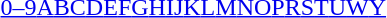<table id="toc" class="toc" summary="Class">
<tr>
<th></th>
</tr>
<tr>
<td style="text-align:center;"><a href='#'>0–9</a><a href='#'>A</a><a href='#'>B</a><a href='#'>C</a><a href='#'>D</a><a href='#'>E</a><a href='#'>F</a><a href='#'>G</a><a href='#'>H</a><a href='#'>I</a><a href='#'>J</a><a href='#'>K</a><a href='#'>L</a><a href='#'>M</a><a href='#'>N</a><a href='#'>O</a><a href='#'>P</a><a href='#'>R</a><a href='#'>S</a><a href='#'>T</a><a href='#'>U</a><a href='#'>W</a><a href='#'>Y</a></td>
</tr>
</table>
